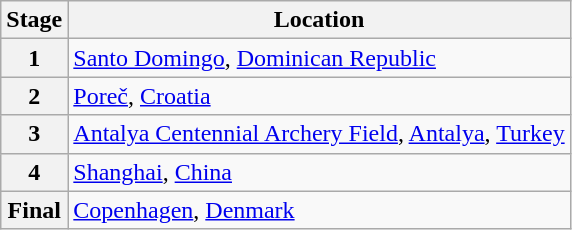<table class="wikitable">
<tr>
<th>Stage</th>
<th>Location</th>
</tr>
<tr>
<th>1</th>
<td> <a href='#'>Santo Domingo</a>, <a href='#'>Dominican Republic</a></td>
</tr>
<tr>
<th>2</th>
<td> <a href='#'>Poreč</a>, <a href='#'>Croatia</a></td>
</tr>
<tr>
<th>3</th>
<td> <a href='#'>Antalya Centennial Archery Field</a>, <a href='#'>Antalya</a>, <a href='#'>Turkey</a></td>
</tr>
<tr>
<th>4</th>
<td> <a href='#'>Shanghai</a>, <a href='#'>China</a></td>
</tr>
<tr>
<th>Final</th>
<td> <a href='#'>Copenhagen</a>, <a href='#'>Denmark</a></td>
</tr>
</table>
